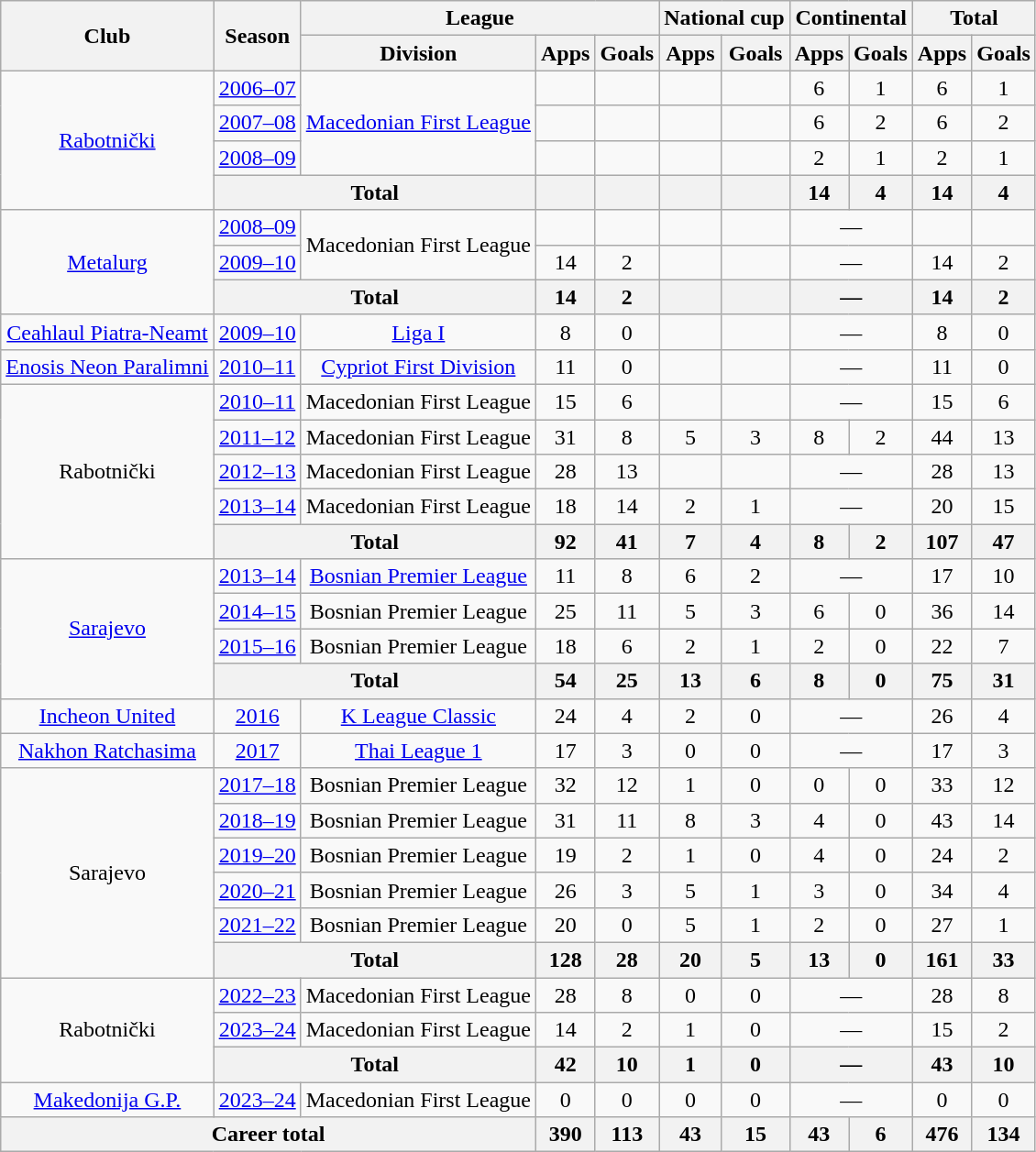<table class=wikitable style=text-align:center>
<tr>
<th rowspan=2>Club</th>
<th rowspan=2>Season</th>
<th colspan=3>League</th>
<th colspan=2>National cup</th>
<th colspan=2>Continental</th>
<th colspan=2>Total</th>
</tr>
<tr>
<th>Division</th>
<th>Apps</th>
<th>Goals</th>
<th>Apps</th>
<th>Goals</th>
<th>Apps</th>
<th>Goals</th>
<th>Apps</th>
<th>Goals</th>
</tr>
<tr>
<td rowspan="4"><a href='#'>Rabotnički</a></td>
<td><a href='#'>2006–07</a></td>
<td rowspan="3"><a href='#'>Macedonian First League</a></td>
<td></td>
<td></td>
<td></td>
<td></td>
<td>6</td>
<td>1</td>
<td>6</td>
<td>1</td>
</tr>
<tr>
<td><a href='#'>2007–08</a></td>
<td></td>
<td></td>
<td></td>
<td></td>
<td>6</td>
<td>2</td>
<td>6</td>
<td>2</td>
</tr>
<tr>
<td><a href='#'>2008–09</a></td>
<td></td>
<td></td>
<td></td>
<td></td>
<td>2</td>
<td>1</td>
<td>2</td>
<td>1</td>
</tr>
<tr>
<th colspan="2">Total</th>
<th></th>
<th></th>
<th></th>
<th></th>
<th>14</th>
<th>4</th>
<th>14</th>
<th>4</th>
</tr>
<tr>
<td rowspan="3"><a href='#'>Metalurg</a></td>
<td><a href='#'>2008–09</a></td>
<td rowspan="2">Macedonian First League</td>
<td></td>
<td></td>
<td></td>
<td></td>
<td colspan="2">—</td>
<td></td>
<td></td>
</tr>
<tr>
<td><a href='#'>2009–10</a></td>
<td>14</td>
<td>2</td>
<td></td>
<td></td>
<td colspan="2">—</td>
<td>14</td>
<td>2</td>
</tr>
<tr>
<th colspan="2">Total</th>
<th>14</th>
<th>2</th>
<th></th>
<th></th>
<th colspan="2">—</th>
<th>14</th>
<th>2</th>
</tr>
<tr>
<td><a href='#'>Ceahlaul Piatra-Neamt</a></td>
<td><a href='#'>2009–10</a></td>
<td><a href='#'>Liga I</a></td>
<td>8</td>
<td>0</td>
<td></td>
<td></td>
<td colspan="2">—</td>
<td>8</td>
<td>0</td>
</tr>
<tr>
<td><a href='#'>Enosis Neon Paralimni</a></td>
<td><a href='#'>2010–11</a></td>
<td><a href='#'>Cypriot First Division</a></td>
<td>11</td>
<td>0</td>
<td></td>
<td></td>
<td colspan="2">—</td>
<td>11</td>
<td>0</td>
</tr>
<tr>
<td rowspan="5">Rabotnički</td>
<td><a href='#'>2010–11</a></td>
<td>Macedonian First League</td>
<td>15</td>
<td>6</td>
<td></td>
<td></td>
<td colspan="2">—</td>
<td>15</td>
<td>6</td>
</tr>
<tr>
<td><a href='#'>2011–12</a></td>
<td>Macedonian First League</td>
<td>31</td>
<td>8</td>
<td>5</td>
<td>3</td>
<td>8</td>
<td>2</td>
<td>44</td>
<td>13</td>
</tr>
<tr>
<td><a href='#'>2012–13</a></td>
<td>Macedonian First League</td>
<td>28</td>
<td>13</td>
<td></td>
<td></td>
<td colspan="2">—</td>
<td>28</td>
<td>13</td>
</tr>
<tr>
<td><a href='#'>2013–14</a></td>
<td>Macedonian First League</td>
<td>18</td>
<td>14</td>
<td>2</td>
<td>1</td>
<td colspan="2">—</td>
<td>20</td>
<td>15</td>
</tr>
<tr>
<th colspan="2">Total</th>
<th>92</th>
<th>41</th>
<th>7</th>
<th>4</th>
<th>8</th>
<th>2</th>
<th>107</th>
<th>47</th>
</tr>
<tr>
<td rowspan="4"><a href='#'>Sarajevo</a></td>
<td><a href='#'>2013–14</a></td>
<td><a href='#'>Bosnian Premier League</a></td>
<td>11</td>
<td>8</td>
<td>6</td>
<td>2</td>
<td colspan="2">—</td>
<td>17</td>
<td>10</td>
</tr>
<tr>
<td><a href='#'>2014–15</a></td>
<td>Bosnian Premier League</td>
<td>25</td>
<td>11</td>
<td>5</td>
<td>3</td>
<td>6</td>
<td>0</td>
<td>36</td>
<td>14</td>
</tr>
<tr>
<td><a href='#'>2015–16</a></td>
<td>Bosnian Premier League</td>
<td>18</td>
<td>6</td>
<td>2</td>
<td>1</td>
<td>2</td>
<td>0</td>
<td>22</td>
<td>7</td>
</tr>
<tr>
<th colspan="2">Total</th>
<th>54</th>
<th>25</th>
<th>13</th>
<th>6</th>
<th>8</th>
<th>0</th>
<th>75</th>
<th>31</th>
</tr>
<tr>
<td><a href='#'>Incheon United</a></td>
<td><a href='#'>2016</a></td>
<td><a href='#'>K League Classic</a></td>
<td>24</td>
<td>4</td>
<td>2</td>
<td>0</td>
<td colspan="2">—</td>
<td>26</td>
<td>4</td>
</tr>
<tr>
<td><a href='#'>Nakhon Ratchasima</a></td>
<td><a href='#'>2017</a></td>
<td><a href='#'>Thai League 1</a></td>
<td>17</td>
<td>3</td>
<td>0</td>
<td>0</td>
<td colspan="2">—</td>
<td>17</td>
<td>3</td>
</tr>
<tr>
<td rowspan=6>Sarajevo</td>
<td><a href='#'>2017–18</a></td>
<td>Bosnian Premier League</td>
<td>32</td>
<td>12</td>
<td>1</td>
<td>0</td>
<td>0</td>
<td>0</td>
<td>33</td>
<td>12</td>
</tr>
<tr>
<td><a href='#'>2018–19</a></td>
<td>Bosnian Premier League</td>
<td>31</td>
<td>11</td>
<td>8</td>
<td>3</td>
<td>4</td>
<td>0</td>
<td>43</td>
<td>14</td>
</tr>
<tr>
<td><a href='#'>2019–20</a></td>
<td>Bosnian Premier League</td>
<td>19</td>
<td>2</td>
<td>1</td>
<td>0</td>
<td>4</td>
<td>0</td>
<td>24</td>
<td>2</td>
</tr>
<tr>
<td><a href='#'>2020–21</a></td>
<td>Bosnian Premier League</td>
<td>26</td>
<td>3</td>
<td>5</td>
<td>1</td>
<td>3</td>
<td>0</td>
<td>34</td>
<td>4</td>
</tr>
<tr>
<td><a href='#'>2021–22</a></td>
<td>Bosnian Premier League</td>
<td>20</td>
<td>0</td>
<td>5</td>
<td>1</td>
<td>2</td>
<td>0</td>
<td>27</td>
<td>1</td>
</tr>
<tr>
<th colspan="2">Total</th>
<th>128</th>
<th>28</th>
<th>20</th>
<th>5</th>
<th>13</th>
<th>0</th>
<th>161</th>
<th>33</th>
</tr>
<tr>
<td rowspan="3">Rabotnički</td>
<td><a href='#'>2022–23</a></td>
<td>Macedonian First League</td>
<td>28</td>
<td>8</td>
<td>0</td>
<td>0</td>
<td colspan="2">—</td>
<td>28</td>
<td>8</td>
</tr>
<tr>
<td><a href='#'>2023–24</a></td>
<td>Macedonian First League</td>
<td>14</td>
<td>2</td>
<td>1</td>
<td>0</td>
<td colspan="2">—</td>
<td>15</td>
<td>2</td>
</tr>
<tr>
<th colspan="2">Total</th>
<th>42</th>
<th>10</th>
<th>1</th>
<th>0</th>
<th colspan="2">—</th>
<th>43</th>
<th>10</th>
</tr>
<tr>
<td><a href='#'>Makedonija G.P.</a></td>
<td><a href='#'>2023–24</a></td>
<td>Macedonian First League</td>
<td>0</td>
<td>0</td>
<td>0</td>
<td>0</td>
<td colspan="2">—</td>
<td>0</td>
<td>0</td>
</tr>
<tr>
<th colspan="3">Career total</th>
<th>390</th>
<th>113</th>
<th>43</th>
<th>15</th>
<th>43</th>
<th>6</th>
<th>476</th>
<th>134</th>
</tr>
</table>
